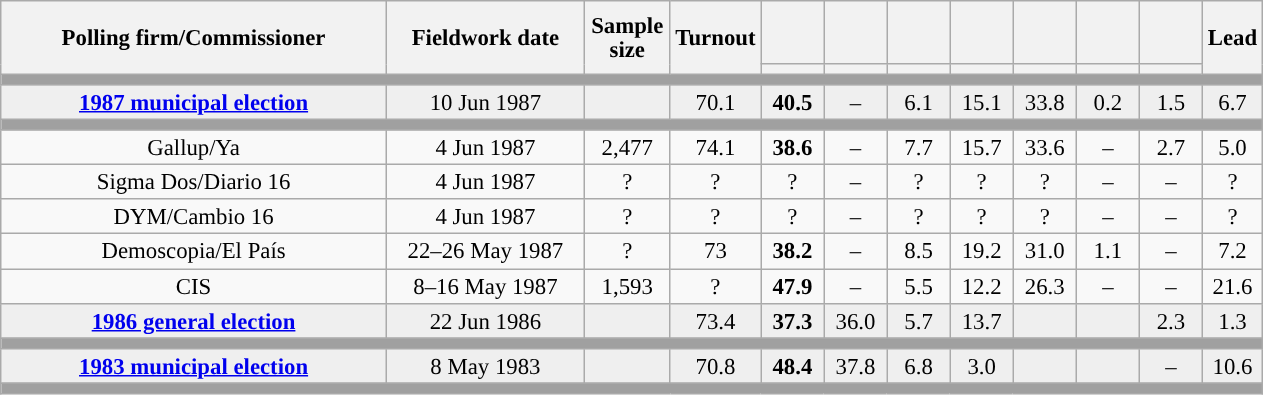<table class="wikitable collapsible collapsed" style="text-align:center; font-size:95%; line-height:16px;">
<tr style="height:42px;">
<th style="width:250px;" rowspan="2">Polling firm/Commissioner</th>
<th style="width:125px;" rowspan="2">Fieldwork date</th>
<th style="width:50px;" rowspan="2">Sample size</th>
<th style="width:45px;" rowspan="2">Turnout</th>
<th style="width:35px;"></th>
<th style="width:35px;"></th>
<th style="width:35px;"></th>
<th style="width:35px;"></th>
<th style="width:35px;"></th>
<th style="width:35px;"></th>
<th style="width:35px;"></th>
<th style="width:30px;" rowspan="2">Lead</th>
</tr>
<tr>
<th style="color:inherit;background:"></th>
<th style="color:inherit;background:"></th>
<th style="color:inherit;background:"></th>
<th style="color:inherit;background:"></th>
<th style="color:inherit;background:"></th>
<th style="color:inherit;background:"></th>
<th style="color:inherit;background:"></th>
</tr>
<tr>
<td colspan="12" style="background:#A0A0A0"></td>
</tr>
<tr style="background:#EFEFEF;">
<td><strong><a href='#'>1987 municipal election</a></strong></td>
<td>10 Jun 1987</td>
<td></td>
<td>70.1</td>
<td><strong>40.5</strong><br></td>
<td>–</td>
<td>6.1<br></td>
<td>15.1<br></td>
<td>33.8<br></td>
<td>0.2<br></td>
<td>1.5<br></td>
<td style="background:">6.7</td>
</tr>
<tr>
<td colspan="12" style="background:#A0A0A0"></td>
</tr>
<tr>
<td>Gallup/Ya</td>
<td>4 Jun 1987</td>
<td>2,477</td>
<td>74.1</td>
<td><strong>38.6</strong><br></td>
<td>–</td>
<td>7.7<br></td>
<td>15.7<br></td>
<td>33.6<br></td>
<td>–</td>
<td>2.7<br></td>
<td style="background:">5.0</td>
</tr>
<tr>
<td>Sigma Dos/Diario 16</td>
<td>4 Jun 1987</td>
<td>?</td>
<td>?</td>
<td>?<br></td>
<td>–</td>
<td>?<br></td>
<td>?<br></td>
<td>?<br></td>
<td>–</td>
<td>–</td>
<td style="background:">?</td>
</tr>
<tr>
<td>DYM/Cambio 16</td>
<td>4 Jun 1987</td>
<td>?</td>
<td>?</td>
<td>?<br></td>
<td>–</td>
<td>?<br></td>
<td>?<br></td>
<td>?<br></td>
<td>–</td>
<td>–</td>
<td style="background:">?</td>
</tr>
<tr>
<td>Demoscopia/El País</td>
<td>22–26 May 1987</td>
<td>?</td>
<td>73</td>
<td><strong>38.2</strong><br></td>
<td>–</td>
<td>8.5<br></td>
<td>19.2<br></td>
<td>31.0<br></td>
<td>1.1<br></td>
<td>–</td>
<td style="background:">7.2</td>
</tr>
<tr>
<td>CIS</td>
<td>8–16 May 1987</td>
<td>1,593</td>
<td>?</td>
<td><strong>47.9</strong><br></td>
<td>–</td>
<td>5.5<br></td>
<td>12.2<br></td>
<td>26.3<br></td>
<td>–</td>
<td>–</td>
<td style="background:">21.6</td>
</tr>
<tr style="background:#EFEFEF;">
<td><strong><a href='#'>1986 general election</a></strong></td>
<td>22 Jun 1986</td>
<td></td>
<td>73.4</td>
<td><strong>37.3</strong><br></td>
<td>36.0<br></td>
<td>5.7<br></td>
<td>13.7<br></td>
<td></td>
<td></td>
<td>2.3<br></td>
<td style="background:">1.3</td>
</tr>
<tr>
<td colspan="12" style="background:#A0A0A0"></td>
</tr>
<tr style="background:#EFEFEF;">
<td><strong><a href='#'>1983 municipal election</a></strong></td>
<td>8 May 1983</td>
<td></td>
<td>70.8</td>
<td><strong>48.4</strong><br></td>
<td>37.8<br></td>
<td>6.8<br></td>
<td>3.0<br></td>
<td></td>
<td></td>
<td>–</td>
<td style="background:">10.6</td>
</tr>
<tr>
<td colspan="12" style="background:#A0A0A0"></td>
</tr>
</table>
